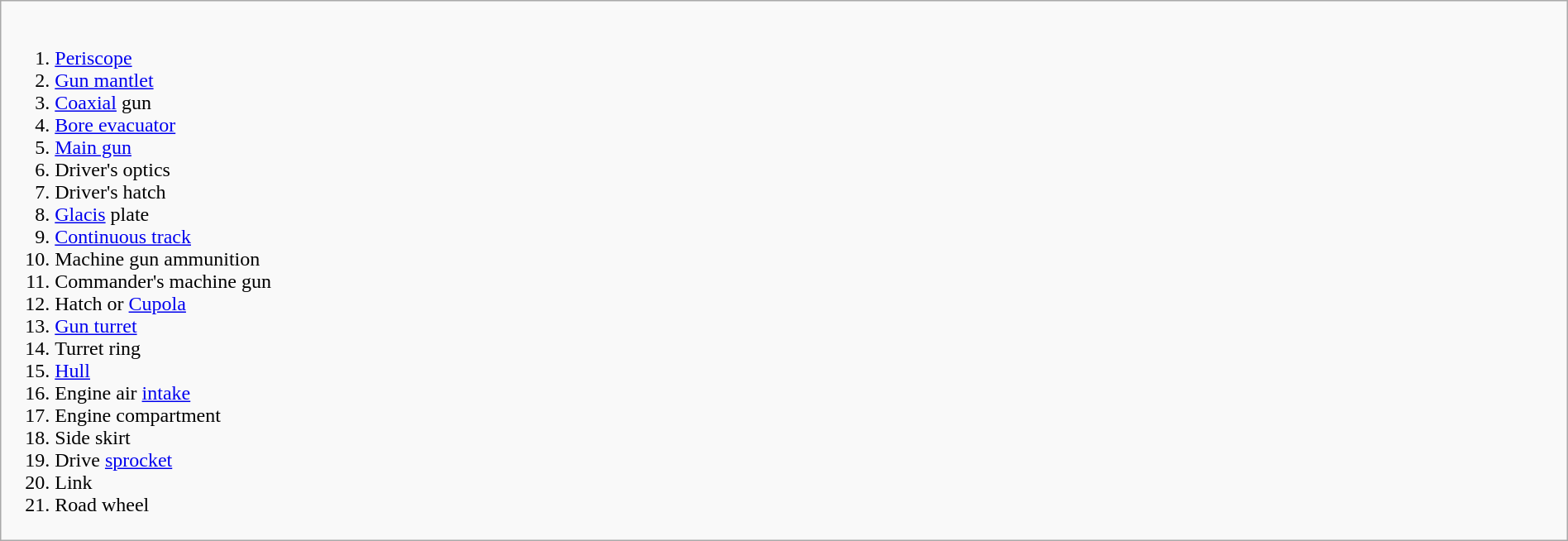<table class=wikitable width=100%>
<tr>
<td><br>
<ol><li><a href='#'>Periscope</a></li><li><a href='#'>Gun mantlet</a></li><li><a href='#'>Coaxial</a> gun</li><li><a href='#'>Bore evacuator</a></li><li><a href='#'>Main gun</a></li><li>Driver's optics</li><li>Driver's hatch</li><li><a href='#'>Glacis</a> plate</li><li><a href='#'>Continuous track</a></li><li>Machine gun ammunition</li><li>Commander's machine gun</li><li>Hatch or <a href='#'>Cupola</a></li><li><a href='#'>Gun turret</a></li><li>Turret ring</li><li><a href='#'>Hull</a></li><li>Engine air <a href='#'>intake</a></li><li>Engine compartment</li><li>Side skirt</li><li>Drive <a href='#'>sprocket</a></li><li>Link</li><li>Road wheel</li></ol></td>
</tr>
</table>
